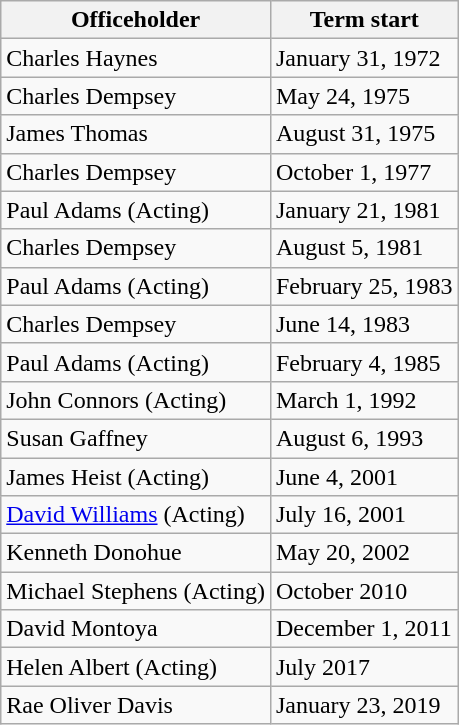<table class="wikitable sortable">
<tr style="vertical-align:bottom;">
<th>Officeholder</th>
<th>Term start</th>
</tr>
<tr>
<td>Charles Haynes</td>
<td>January 31, 1972</td>
</tr>
<tr>
<td>Charles Dempsey</td>
<td>May 24, 1975</td>
</tr>
<tr>
<td>James Thomas</td>
<td>August 31, 1975</td>
</tr>
<tr>
<td>Charles Dempsey</td>
<td>October 1, 1977</td>
</tr>
<tr>
<td>Paul Adams (Acting)</td>
<td>January 21, 1981</td>
</tr>
<tr>
<td>Charles Dempsey</td>
<td>August 5, 1981</td>
</tr>
<tr>
<td>Paul Adams (Acting)</td>
<td>February 25, 1983</td>
</tr>
<tr>
<td>Charles Dempsey</td>
<td>June 14, 1983</td>
</tr>
<tr>
<td>Paul Adams (Acting)</td>
<td>February 4, 1985</td>
</tr>
<tr>
<td>John Connors (Acting)</td>
<td>March 1, 1992</td>
</tr>
<tr>
<td>Susan Gaffney</td>
<td>August 6, 1993</td>
</tr>
<tr>
<td>James Heist (Acting)</td>
<td>June 4, 2001</td>
</tr>
<tr>
<td><a href='#'>David Williams</a> (Acting)</td>
<td>July 16, 2001</td>
</tr>
<tr>
<td>Kenneth Donohue</td>
<td>May 20, 2002</td>
</tr>
<tr>
<td>Michael Stephens (Acting)</td>
<td>October 2010</td>
</tr>
<tr>
<td>David Montoya</td>
<td>December 1, 2011</td>
</tr>
<tr>
<td>Helen Albert (Acting)</td>
<td>July 2017</td>
</tr>
<tr>
<td>Rae Oliver Davis</td>
<td>January 23, 2019</td>
</tr>
</table>
